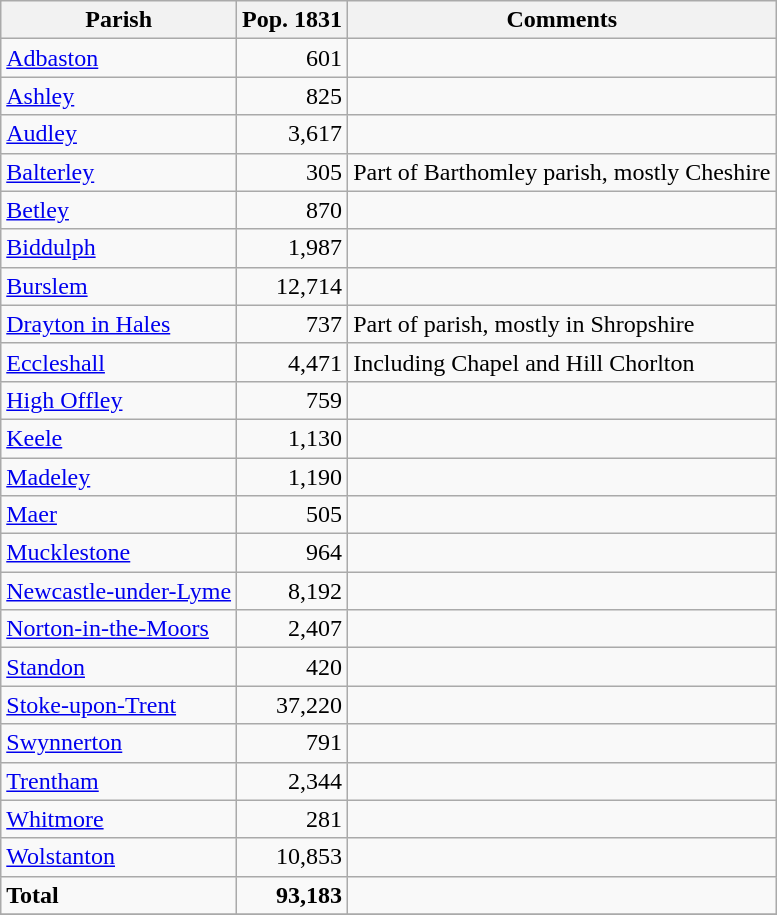<table class="wikitable">
<tr>
<th>Parish</th>
<th>Pop. 1831</th>
<th>Comments</th>
</tr>
<tr>
<td><a href='#'>Adbaston</a></td>
<td align="right">601</td>
<td></td>
</tr>
<tr>
<td><a href='#'>Ashley</a></td>
<td align="right">825</td>
<td align="right"></td>
</tr>
<tr>
<td><a href='#'>Audley</a></td>
<td align="right">3,617</td>
<td align="right"></td>
</tr>
<tr>
<td><a href='#'>Balterley</a></td>
<td align="right">305</td>
<td>Part of Barthomley parish, mostly Cheshire</td>
</tr>
<tr>
<td><a href='#'>Betley</a></td>
<td align="right">870</td>
<td></td>
</tr>
<tr>
<td><a href='#'>Biddulph</a></td>
<td align="right">1,987</td>
<td></td>
</tr>
<tr>
<td><a href='#'>Burslem</a></td>
<td align="right">12,714</td>
<td></td>
</tr>
<tr>
<td><a href='#'>Drayton in Hales</a></td>
<td align="right">737</td>
<td>Part of parish, mostly in Shropshire</td>
</tr>
<tr>
<td><a href='#'>Eccleshall</a></td>
<td align="right">4,471</td>
<td>Including Chapel and Hill Chorlton</td>
</tr>
<tr>
<td><a href='#'>High Offley</a></td>
<td align="right">759</td>
<td></td>
</tr>
<tr>
<td><a href='#'>Keele</a></td>
<td align="right">1,130</td>
<td></td>
</tr>
<tr>
<td><a href='#'>Madeley</a></td>
<td align="right">1,190</td>
<td></td>
</tr>
<tr>
<td align="left"><a href='#'>Maer</a></td>
<td align="right">505</td>
<td></td>
</tr>
<tr>
<td><a href='#'>Mucklestone</a></td>
<td align="right">964</td>
<td></td>
</tr>
<tr>
<td><a href='#'>Newcastle-under-Lyme</a></td>
<td align="right">8,192</td>
<td></td>
</tr>
<tr>
<td><a href='#'>Norton-in-the-Moors</a></td>
<td align="right">2,407</td>
<td></td>
</tr>
<tr>
<td><a href='#'>Standon</a></td>
<td align="right">420</td>
<td></td>
</tr>
<tr>
<td><a href='#'>Stoke-upon-Trent</a></td>
<td align="right">37,220</td>
<td></td>
</tr>
<tr>
<td><a href='#'>Swynnerton</a></td>
<td align="right">791</td>
<td></td>
</tr>
<tr>
<td><a href='#'>Trentham</a></td>
<td align="right">2,344</td>
<td></td>
</tr>
<tr>
<td><a href='#'>Whitmore</a></td>
<td align="right">281</td>
<td></td>
</tr>
<tr>
<td><a href='#'>Wolstanton</a></td>
<td align="right">10,853</td>
<td></td>
</tr>
<tr>
<td><strong>Total</strong></td>
<td align="right"><strong>93,183</strong></td>
<td></td>
</tr>
<tr>
</tr>
</table>
